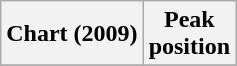<table class="wikitable sortable plainrowheaders">
<tr>
<th scope="col">Chart (2009)</th>
<th scope="col">Peak<br>position</th>
</tr>
<tr>
</tr>
</table>
